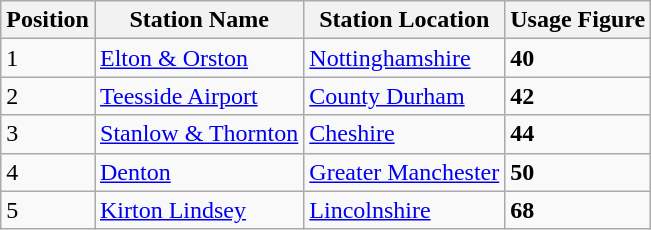<table class="wikitable mw-collapsible">
<tr>
<th>Position</th>
<th>Station Name</th>
<th>Station Location</th>
<th>Usage Figure</th>
</tr>
<tr>
<td>1</td>
<td><a href='#'>Elton & Orston</a></td>
<td><a href='#'>Nottinghamshire</a></td>
<td><strong>40</strong></td>
</tr>
<tr>
<td>2</td>
<td><a href='#'>Teesside Airport</a></td>
<td><a href='#'>County Durham</a></td>
<td><strong>42</strong></td>
</tr>
<tr>
<td>3</td>
<td><a href='#'>Stanlow & Thornton</a></td>
<td><a href='#'>Cheshire</a></td>
<td><strong>44</strong></td>
</tr>
<tr>
<td>4</td>
<td><a href='#'>Denton</a></td>
<td><a href='#'>Greater Manchester</a></td>
<td><strong>50</strong></td>
</tr>
<tr>
<td>5</td>
<td><a href='#'>Kirton Lindsey</a></td>
<td><a href='#'>Lincolnshire</a></td>
<td><strong>68</strong></td>
</tr>
</table>
